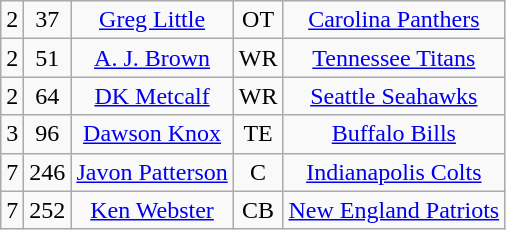<table class="wikitable" style="text-align:center">
<tr>
<td>2</td>
<td>37</td>
<td><a href='#'>Greg Little</a></td>
<td>OT</td>
<td><a href='#'>Carolina Panthers</a></td>
</tr>
<tr>
<td>2</td>
<td>51</td>
<td><a href='#'>A. J. Brown</a></td>
<td>WR</td>
<td><a href='#'>Tennessee Titans</a></td>
</tr>
<tr>
<td>2</td>
<td>64</td>
<td><a href='#'>DK Metcalf</a></td>
<td>WR</td>
<td><a href='#'>Seattle Seahawks</a></td>
</tr>
<tr>
<td>3</td>
<td>96</td>
<td><a href='#'>Dawson Knox</a></td>
<td>TE</td>
<td><a href='#'>Buffalo Bills</a></td>
</tr>
<tr>
<td>7</td>
<td>246</td>
<td><a href='#'>Javon Patterson</a></td>
<td>C</td>
<td><a href='#'>Indianapolis Colts</a></td>
</tr>
<tr>
<td>7</td>
<td>252</td>
<td><a href='#'>Ken Webster</a></td>
<td>CB</td>
<td><a href='#'>New England Patriots</a></td>
</tr>
</table>
